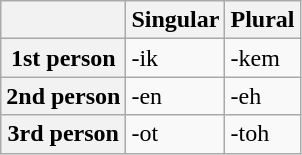<table class="wikitable">
<tr>
<th></th>
<th>Singular</th>
<th>Plural</th>
</tr>
<tr>
<th>1st person</th>
<td>-ik</td>
<td>-kem</td>
</tr>
<tr>
<th>2nd person</th>
<td>-en</td>
<td>-eh</td>
</tr>
<tr>
<th>3rd person</th>
<td>-ot</td>
<td>-toh</td>
</tr>
</table>
